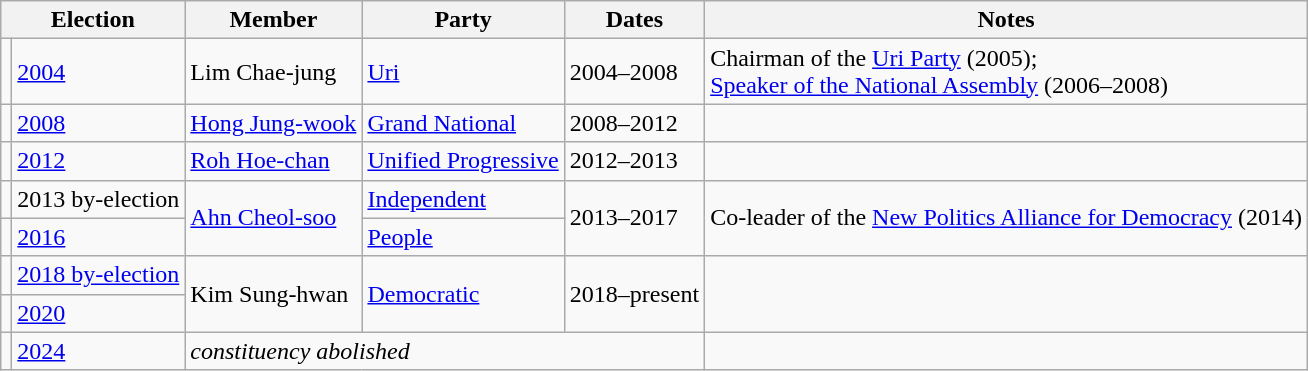<table class="wikitable">
<tr>
<th colspan="2">Election</th>
<th>Member</th>
<th>Party</th>
<th>Dates</th>
<th>Notes</th>
</tr>
<tr>
<td bgcolor=></td>
<td><a href='#'>2004</a></td>
<td>Lim Chae-jung</td>
<td><a href='#'>Uri</a></td>
<td>2004–2008</td>
<td>Chairman of the <a href='#'>Uri Party</a> (2005);<br><a href='#'>Speaker of the National Assembly</a> (2006–2008)</td>
</tr>
<tr>
<td bgcolor=></td>
<td><a href='#'>2008</a></td>
<td><a href='#'>Hong Jung-wook</a></td>
<td><a href='#'>Grand National</a></td>
<td>2008–2012</td>
<td></td>
</tr>
<tr>
<td bgcolor=></td>
<td><a href='#'>2012</a></td>
<td><a href='#'>Roh Hoe-chan</a></td>
<td><a href='#'>Unified Progressive</a></td>
<td>2012–2013</td>
<td></td>
</tr>
<tr>
<td bgcolor=></td>
<td>2013 by-election</td>
<td rowspan="2"><a href='#'>Ahn Cheol-soo</a></td>
<td><a href='#'>Independent</a></td>
<td rowspan="2">2013–2017</td>
<td rowspan="2">Co-leader of the <a href='#'>New Politics Alliance for Democracy</a> (2014)</td>
</tr>
<tr>
<td bgcolor=></td>
<td><a href='#'>2016</a></td>
<td><a href='#'>People</a></td>
</tr>
<tr>
<td bgcolor=></td>
<td><a href='#'>2018 by-election</a></td>
<td rowspan="2">Kim Sung-hwan</td>
<td rowspan="2"><a href='#'>Democratic</a></td>
<td rowspan="2">2018–present</td>
<td rowspan="2"></td>
</tr>
<tr>
<td bgcolor=></td>
<td><a href='#'>2020</a></td>
</tr>
<tr>
<td></td>
<td><a href='#'>2024</a></td>
<td colspan="3"><em>constituency abolished</em></td>
<td></td>
</tr>
</table>
